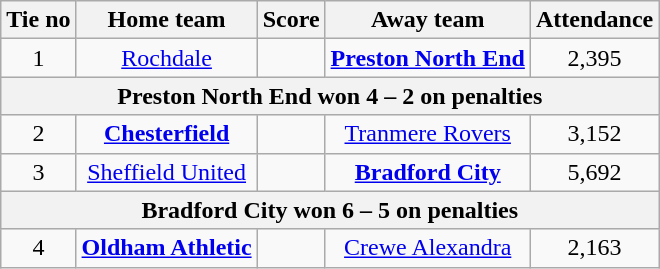<table class="wikitable" style="text-align: center">
<tr>
<th>Tie no</th>
<th>Home team</th>
<th>Score</th>
<th>Away team</th>
<th>Attendance</th>
</tr>
<tr>
<td>1</td>
<td><a href='#'>Rochdale</a></td>
<td></td>
<td><strong><a href='#'>Preston North End</a></strong></td>
<td>2,395</td>
</tr>
<tr>
<th colspan="5">Preston North End won 4 – 2 on penalties</th>
</tr>
<tr>
<td>2</td>
<td><strong><a href='#'>Chesterfield</a></strong></td>
<td></td>
<td><a href='#'>Tranmere Rovers</a></td>
<td>3,152</td>
</tr>
<tr>
<td>3</td>
<td><a href='#'>Sheffield United</a></td>
<td></td>
<td><strong><a href='#'>Bradford City</a></strong></td>
<td>5,692</td>
</tr>
<tr>
<th colspan="5">Bradford City won 6 – 5 on penalties</th>
</tr>
<tr>
<td>4</td>
<td><strong><a href='#'>Oldham Athletic</a></strong></td>
<td></td>
<td><a href='#'>Crewe Alexandra</a></td>
<td>2,163</td>
</tr>
</table>
